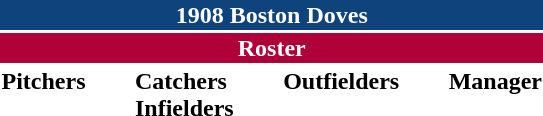<table class="toccolours" style="font-size: 100%;">
<tr>
<th colspan="20" style="background:#0f437c; color:white; text-align:center;">1908 Boston Doves</th>
</tr>
<tr>
<td colspan="20" style="background:#af0039; color:white; text-align:center;"><strong>Roster</strong></td>
</tr>
<tr>
<td valign="top"><strong>Pitchers</strong><br>











</td>
<td style="width:25px;"></td>
<td valign="top"><strong>Catchers</strong><br>



<strong>Infielders</strong>






</td>
<td style="width:25px;"></td>
<td valign="top"><strong>Outfielders</strong><br>




</td>
<td style="width:25px;"></td>
<td valign="top"><strong>Manager</strong><br></td>
</tr>
</table>
